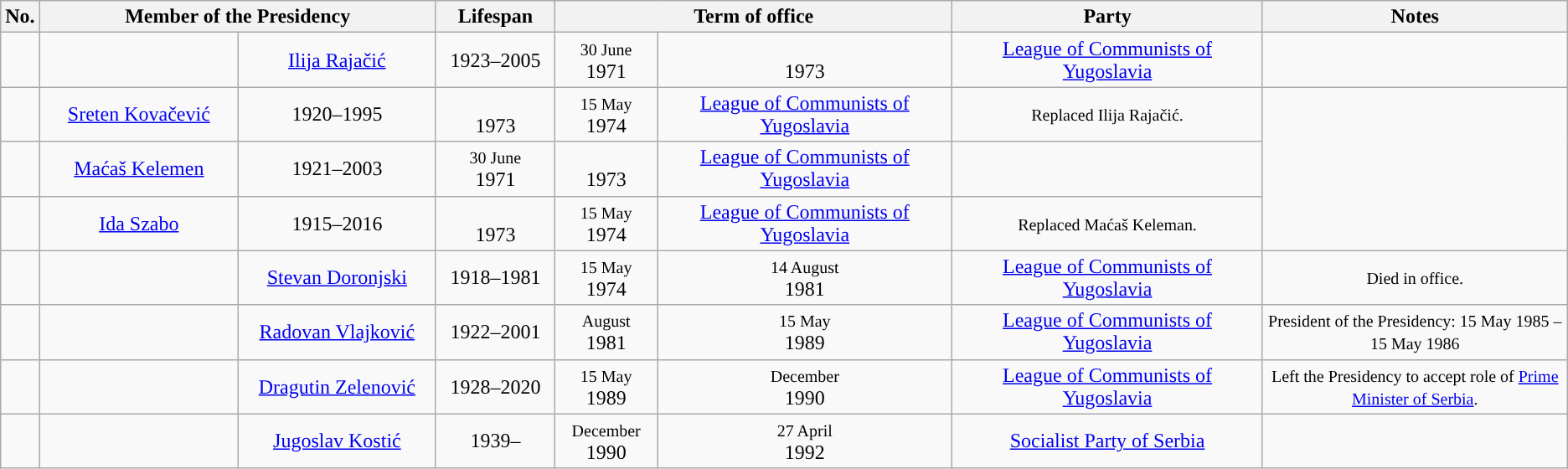<table class="wikitable" style="text-align:center">
<tr>
<th>No.</th>
<th colspan="2">Member of the Presidency</th>
<th>Lifespan</th>
<th colspan="2">Term of office</th>
<th>Party</th>
<th>Notes</th>
</tr>
<tr>
<td style="background: "></td>
<td style="width:1em;"></td>
<td style="width:11em;"><a href='#'>Ilija Rajačić</a></td>
<td style="width:6em;">1923–2005</td>
<td style="width:5em;"><small>30 June</small><br>1971</td>
<td style="width:5em;"><small></small><br>1973</td>
<td style="width:17em;"><a href='#'>League of Communists of Yugoslavia</a></td>
<td style="width:18em;"><small></small></td>
</tr>
<tr>
<td style="width:1em;"></td>
<td style="width:11em;"><a href='#'>Sreten Kovačević</a></td>
<td style="width:6em;">1920–1995</td>
<td style="width:5em;"><small></small><br>1973</td>
<td style="width:5em;"><small>15 May</small><br>1974</td>
<td style="width:17em;"><a href='#'>League of Communists of Yugoslavia</a></td>
<td style="width:18em;"><small>Replaced Ilija Rajačić.</small></td>
</tr>
<tr>
<td style="width:1em;"></td>
<td style="width:11em;"><a href='#'>Maćaš Kelemen</a></td>
<td style="width:6em;">1921–2003</td>
<td style="width:5em;"><small>30 June</small><br>1971</td>
<td style="width:5em;"><small></small><br>1973</td>
<td style="width:17em;"><a href='#'>League of Communists of Yugoslavia</a></td>
<td style="width:18em;"><small></small></td>
</tr>
<tr>
<td style="width:1em;"></td>
<td style="width:11em;"><a href='#'>Ida Szabo</a></td>
<td style="width:6em;">1915–2016</td>
<td style="width:5em;"><small></small><br>1973</td>
<td style="width:5em;"><small>15 May</small><br>1974</td>
<td style="width:17em;"><a href='#'>League of Communists of Yugoslavia</a></td>
<td style="width:18em;"><small>Replaced Maćaš Keleman.</small></td>
</tr>
<tr>
<td style="background: "></td>
<td style="width:1em;"></td>
<td style="width:11em;"><a href='#'>Stevan Doronjski</a></td>
<td style="width:6em;">1918–1981</td>
<td style="width:5em;"><small>15 May</small><br>1974</td>
<td style="width:5em;"><small>14 August</small><br>1981</td>
<td style="width:17em;"><a href='#'>League of Communists of Yugoslavia</a></td>
<td style="width:18em;"><small>Died in office.</small></td>
</tr>
<tr>
<td style="background: "></td>
<td style="width:1em;"></td>
<td style="width:11em;"><a href='#'>Radovan Vlajković</a></td>
<td style="width:6em;">1922–2001</td>
<td style="width:5em;"><small>August</small><br>1981</td>
<td style="width:5em;"><small>15 May</small><br>1989</td>
<td style="width:17em;"><a href='#'>League of Communists of Yugoslavia</a></td>
<td style="width:18em;"><small>President of the Presidency: 15 May 1985 – 15 May 1986</small></td>
</tr>
<tr>
<td style="background: "></td>
<td style="width:1em;"></td>
<td style="width:11em;"><a href='#'>Dragutin Zelenović</a></td>
<td style="width:6em;">1928–2020</td>
<td style="width:5em;"><small>15 May</small><br>1989</td>
<td style="width:5em;"><small>December</small><br>1990</td>
<td style="width:17em;"><a href='#'>League of Communists of Yugoslavia</a></td>
<td style="width:18em;"><small>Left the Presidency to accept role of <a href='#'>Prime Minister of Serbia</a>.</small></td>
</tr>
<tr>
<td style="background: "></td>
<td style="width:1em;"></td>
<td style="width:11em;"><a href='#'>Jugoslav Kostić</a></td>
<td style="width:6em;">1939–</td>
<td style="width:5em;"><small>December</small><br>1990</td>
<td style="width:5em;"><small>27 April</small><br>1992</td>
<td style="width:17em;"><a href='#'>Socialist Party of Serbia</a></td>
<td style="width:18em;"><small></small></td>
</tr>
</table>
